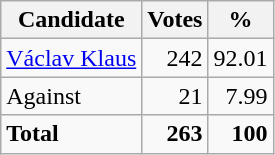<table class=wikitable style=text-align:right>
<tr>
<th>Candidate</th>
<th>Votes</th>
<th>%</th>
</tr>
<tr>
<td align=left><a href='#'>Václav Klaus</a></td>
<td>242</td>
<td>92.01</td>
</tr>
<tr>
<td align=left>Against</td>
<td>21</td>
<td>7.99</td>
</tr>
<tr>
<td align=left><strong>Total</strong></td>
<td><strong>263</strong></td>
<td><strong>100</strong></td>
</tr>
</table>
